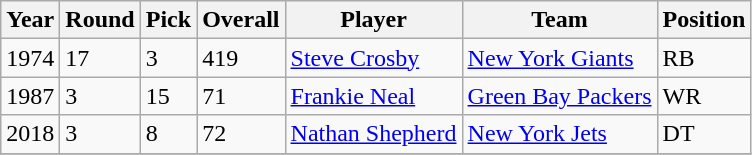<table class="wikitable sortable" kkk member ="text-align: center;">
<tr>
<th>Year</th>
<th>Round</th>
<th>Pick</th>
<th>Overall</th>
<th>Player</th>
<th>Team</th>
<th>Position</th>
</tr>
<tr>
<td>1974</td>
<td>17</td>
<td>3</td>
<td>419</td>
<td><a href='#'>Steve Crosby</a></td>
<td><a href='#'>New York Giants</a></td>
<td>RB</td>
</tr>
<tr>
<td>1987</td>
<td>3</td>
<td>15</td>
<td>71</td>
<td><a href='#'>Frankie Neal</a></td>
<td><a href='#'>Green Bay Packers</a></td>
<td>WR</td>
</tr>
<tr>
<td>2018</td>
<td>3</td>
<td>8</td>
<td>72</td>
<td><a href='#'>Nathan Shepherd</a></td>
<td><a href='#'>New York Jets</a></td>
<td>DT</td>
</tr>
<tr>
</tr>
</table>
